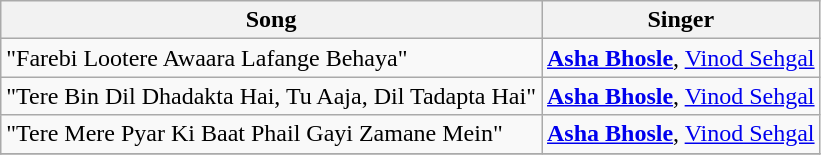<table class="wikitable">
<tr>
<th>Song</th>
<th>Singer</th>
</tr>
<tr>
<td>"Farebi Lootere Awaara Lafange Behaya"</td>
<td><strong><a href='#'>Asha Bhosle</a></strong>, <a href='#'>Vinod Sehgal</a></td>
</tr>
<tr>
<td>"Tere Bin Dil Dhadakta Hai, Tu Aaja, Dil Tadapta Hai"</td>
<td><strong><a href='#'>Asha Bhosle</a></strong>, <a href='#'>Vinod Sehgal</a></td>
</tr>
<tr>
<td>"Tere Mere Pyar Ki Baat Phail Gayi Zamane Mein"</td>
<td><strong><a href='#'>Asha Bhosle</a></strong>, <a href='#'>Vinod Sehgal</a></td>
</tr>
<tr>
</tr>
</table>
